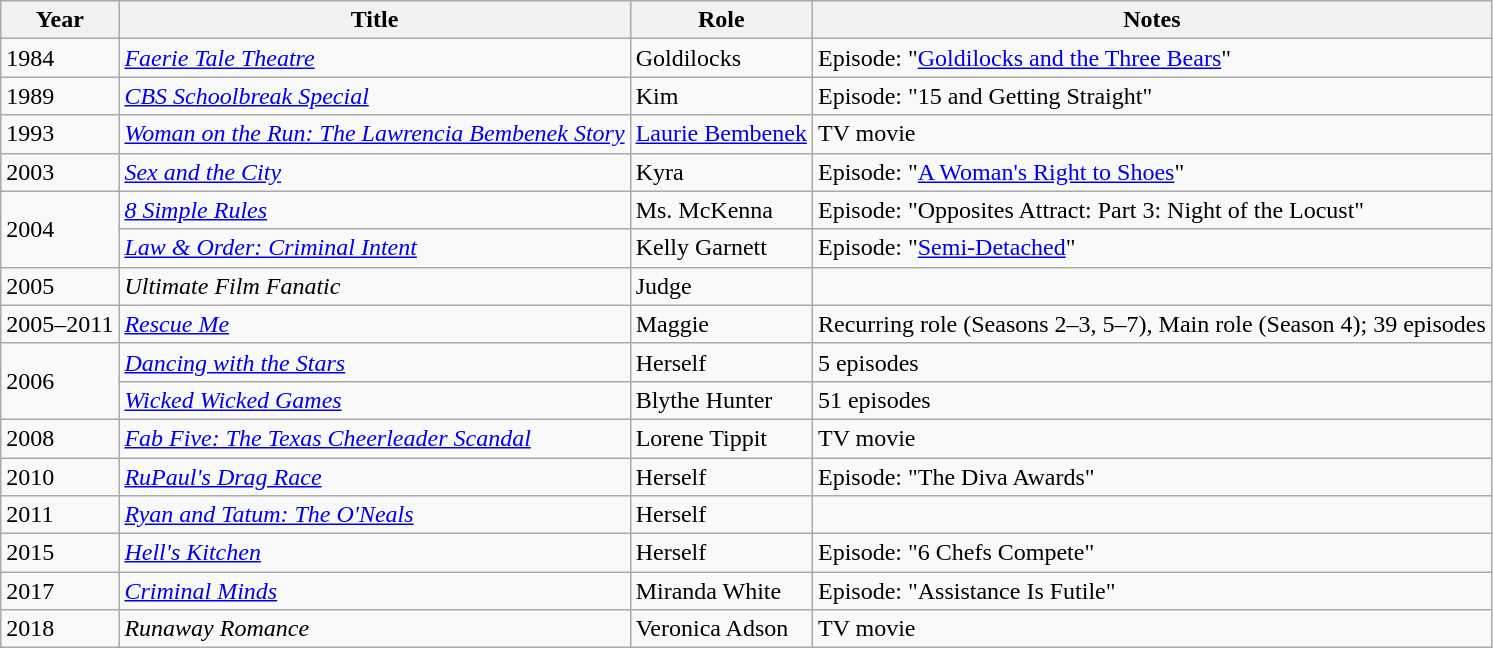<table class="wikitable sortable">
<tr>
<th>Year</th>
<th>Title</th>
<th>Role</th>
<th class="unsortable">Notes</th>
</tr>
<tr>
<td>1984</td>
<td><em><a href='#'>Faerie Tale Theatre</a></em></td>
<td>Goldilocks</td>
<td>Episode: "<a href='#'>Goldilocks and the Three Bears</a>"</td>
</tr>
<tr>
<td>1989</td>
<td><em><a href='#'>CBS Schoolbreak Special</a></em></td>
<td>Kim</td>
<td>Episode: "15 and Getting Straight"</td>
</tr>
<tr>
<td>1993</td>
<td><em><a href='#'>Woman on the Run: The Lawrencia Bembenek Story</a></em></td>
<td><a href='#'>Laurie Bembenek</a></td>
<td>TV movie</td>
</tr>
<tr>
<td>2003</td>
<td><em><a href='#'>Sex and the City</a></em></td>
<td>Kyra</td>
<td>Episode: "<a href='#'>A Woman's Right to Shoes</a>"</td>
</tr>
<tr>
<td rowspan=2>2004</td>
<td><em><a href='#'>8 Simple Rules</a></em></td>
<td>Ms. McKenna</td>
<td>Episode: "Opposites Attract: Part 3: Night of the Locust"</td>
</tr>
<tr>
<td><em><a href='#'>Law & Order: Criminal Intent</a></em></td>
<td>Kelly Garnett</td>
<td>Episode: "<a href='#'>Semi-Detached</a>"</td>
</tr>
<tr>
<td>2005</td>
<td><em>Ultimate Film Fanatic</em></td>
<td>Judge</td>
<td></td>
</tr>
<tr>
<td>2005–2011</td>
<td><em><a href='#'>Rescue Me</a></em></td>
<td>Maggie</td>
<td>Recurring role (Seasons 2–3, 5–7), Main role (Season 4); 39 episodes</td>
</tr>
<tr>
<td rowspan=2>2006</td>
<td><em><a href='#'>Dancing with the Stars</a></em></td>
<td>Herself</td>
<td>5 episodes</td>
</tr>
<tr>
<td><em><a href='#'>Wicked Wicked Games</a></em></td>
<td>Blythe Hunter</td>
<td>51 episodes</td>
</tr>
<tr>
<td>2008</td>
<td><em><a href='#'>Fab Five: The Texas Cheerleader Scandal</a></em></td>
<td>Lorene Tippit</td>
<td>TV movie</td>
</tr>
<tr>
<td>2010</td>
<td><em><a href='#'>RuPaul's Drag Race</a></em></td>
<td>Herself</td>
<td>Episode: "The Diva Awards"</td>
</tr>
<tr>
<td>2011</td>
<td><em><a href='#'>Ryan and Tatum: The O'Neals</a></em></td>
<td>Herself</td>
<td></td>
</tr>
<tr>
<td>2015</td>
<td><em><a href='#'>Hell's Kitchen</a></em></td>
<td>Herself</td>
<td>Episode: "6 Chefs Compete"</td>
</tr>
<tr>
<td>2017</td>
<td><em><a href='#'>Criminal Minds</a></em></td>
<td>Miranda White</td>
<td>Episode: "Assistance Is Futile"</td>
</tr>
<tr>
<td>2018</td>
<td><em>Runaway Romance</em></td>
<td>Veronica Adson</td>
<td>TV movie</td>
</tr>
</table>
